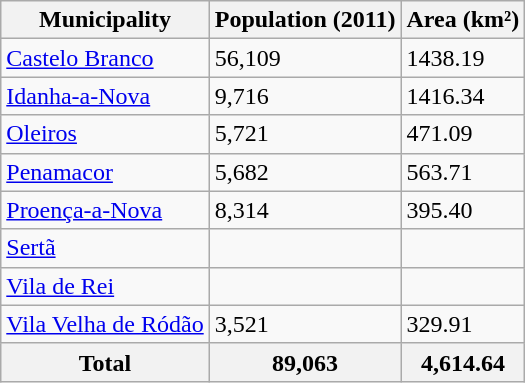<table class="wikitable sortable">
<tr>
<th>Municipality</th>
<th>Population (2011)</th>
<th>Area (km²)</th>
</tr>
<tr>
<td><a href='#'>Castelo Branco</a></td>
<td>56,109</td>
<td>1438.19</td>
</tr>
<tr>
<td><a href='#'>Idanha-a-Nova</a></td>
<td>9,716</td>
<td>1416.34</td>
</tr>
<tr>
<td><a href='#'>Oleiros</a></td>
<td>5,721</td>
<td>471.09</td>
</tr>
<tr>
<td><a href='#'>Penamacor</a></td>
<td>5,682</td>
<td>563.71</td>
</tr>
<tr>
<td><a href='#'>Proença-a-Nova</a></td>
<td>8,314</td>
<td>395.40</td>
</tr>
<tr>
<td><a href='#'>Sertã</a></td>
<td></td>
<td></td>
</tr>
<tr>
<td><a href='#'>Vila de Rei</a></td>
<td></td>
<td></td>
</tr>
<tr>
<td><a href='#'>Vila Velha de Ródão</a></td>
<td>3,521</td>
<td>329.91</td>
</tr>
<tr>
<th>Total</th>
<th>89,063</th>
<th>4,614.64</th>
</tr>
</table>
